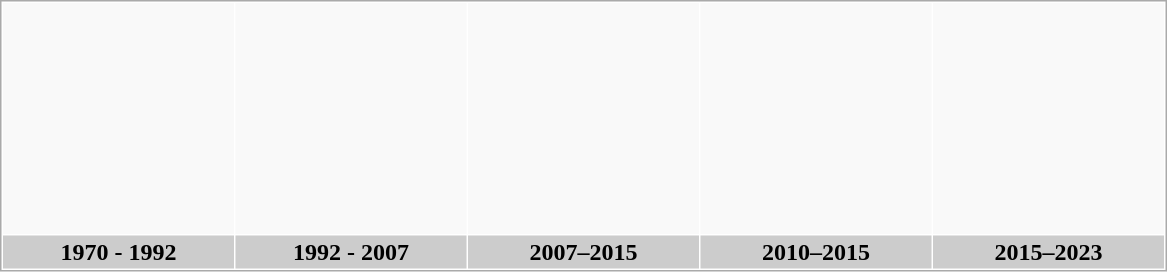<table border="0" cellpadding="2" cellspacing="1" style="border:1px solid #aaa">
<tr align=center>
<th height="150px" bgcolor="#F9F9F9"></th>
<th height="150px" bgcolor="#F9F9F9"></th>
<th height="150px" bgcolor="#F9F9F9"></th>
<th height="150px" bgcolor="#F9F9F9"></th>
<th height="150px" bgcolor="#F9F9F9"></th>
</tr>
<tr>
<th width="150px" colspan="1" bgcolor="#CCCCCC">1970 - 1992</th>
<th width="150px" colspan="1" bgcolor="#CCCCCC">1992 - 2007</th>
<th width="150px" colspan="1" bgcolor="#CCCCCC">2007–2015</th>
<th width="150px" colspan="1" bgcolor="#CCCCCC">2010–2015</th>
<th colspan="1" width="150px" bgcolor="#CCCCCC">2015–2023</th>
</tr>
</table>
